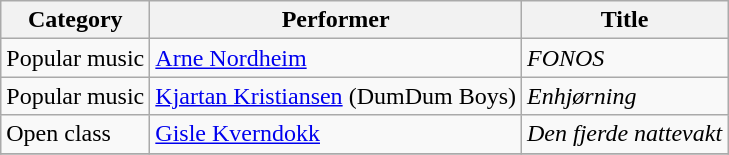<table class="wikitable">
<tr>
<th>Category</th>
<th>Performer</th>
<th>Title</th>
</tr>
<tr -->
<td>Popular music</td>
<td><a href='#'>Arne Nordheim</a></td>
<td><em>FONOS</em></td>
</tr>
<tr -->
<td>Popular music</td>
<td><a href='#'>Kjartan Kristiansen</a> (DumDum Boys)</td>
<td><em>Enhjørning</em></td>
</tr>
<tr -->
<td>Open class</td>
<td><a href='#'>Gisle Kverndokk</a></td>
<td><em>Den fjerde nattevakt</em></td>
</tr>
<tr -->
</tr>
</table>
